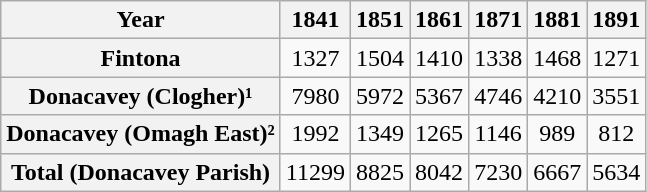<table class="wikitable" style="text-align: center;">
<tr>
<th scope="col">Year</th>
<th scope="col">1841</th>
<th scope="col">1851</th>
<th scope="col">1861</th>
<th scope="col">1871</th>
<th scope="col">1881</th>
<th scope="col">1891</th>
</tr>
<tr>
<th scope="row">Fintona</th>
<td>1327</td>
<td>1504</td>
<td>1410</td>
<td>1338</td>
<td>1468</td>
<td>1271</td>
</tr>
<tr>
<th scope="row">Donacavey (Clogher)¹</th>
<td>7980</td>
<td>5972</td>
<td>5367</td>
<td>4746</td>
<td>4210</td>
<td>3551</td>
</tr>
<tr>
<th scope="row">Donacavey (Omagh East)²</th>
<td>1992</td>
<td>1349</td>
<td>1265</td>
<td>1146</td>
<td>989</td>
<td>812</td>
</tr>
<tr>
<th scope="row">Total (Donacavey Parish)</th>
<td>11299</td>
<td>8825</td>
<td>8042</td>
<td>7230</td>
<td>6667</td>
<td>5634</td>
</tr>
</table>
